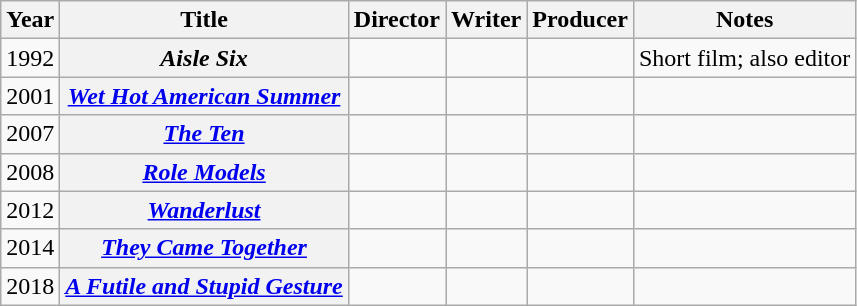<table class="wikitable plainrowheaders">
<tr>
<th>Year</th>
<th>Title</th>
<th>Director</th>
<th>Writer</th>
<th>Producer</th>
<th>Notes</th>
</tr>
<tr>
<td>1992</td>
<th scope="row"><em>Aisle Six</em></th>
<td></td>
<td></td>
<td></td>
<td>Short film; also editor</td>
</tr>
<tr>
<td>2001</td>
<th scope="row"><em><a href='#'>Wet Hot American Summer</a></em></th>
<td></td>
<td></td>
<td></td>
<td></td>
</tr>
<tr>
<td>2007</td>
<th scope="row"><em><a href='#'>The Ten</a></em></th>
<td></td>
<td></td>
<td></td>
<td></td>
</tr>
<tr>
<td>2008</td>
<th scope="row"><em><a href='#'>Role Models</a></em></th>
<td></td>
<td></td>
<td></td>
<td></td>
</tr>
<tr>
<td>2012</td>
<th scope="row"><em><a href='#'>Wanderlust</a></em></th>
<td></td>
<td></td>
<td></td>
<td></td>
</tr>
<tr>
<td>2014</td>
<th scope="row"><em><a href='#'>They Came Together</a></em></th>
<td></td>
<td></td>
<td></td>
<td></td>
</tr>
<tr>
<td>2018</td>
<th scope="row"><em><a href='#'>A Futile and Stupid Gesture</a></em></th>
<td></td>
<td></td>
<td></td>
<td></td>
</tr>
</table>
